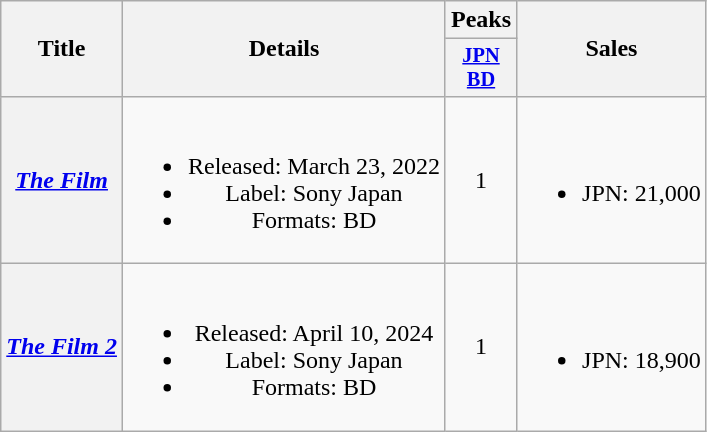<table class="wikitable plainrowheaders" style="text-align:center">
<tr>
<th scope="col" rowspan="2">Title</th>
<th scope="col" rowspan="2">Details</th>
<th scope="col" colspan="1">Peaks</th>
<th scope="col" rowspan="2">Sales</th>
</tr>
<tr>
<th scope="col" style="width:2.5em;font-size:85%"><a href='#'>JPN<br>BD</a><br></th>
</tr>
<tr>
<th scope="row"><em><a href='#'>The Film</a></em></th>
<td><br><ul><li>Released: March 23, 2022</li><li>Label: Sony Japan</li><li>Formats: BD</li></ul></td>
<td>1</td>
<td><br><ul><li>JPN: 21,000</li></ul></td>
</tr>
<tr>
<th scope="row"><em><a href='#'>The Film 2</a></em></th>
<td><br><ul><li>Released: April 10, 2024</li><li>Label: Sony Japan</li><li>Formats: BD</li></ul></td>
<td>1</td>
<td><br><ul><li>JPN: 18,900</li></ul></td>
</tr>
</table>
